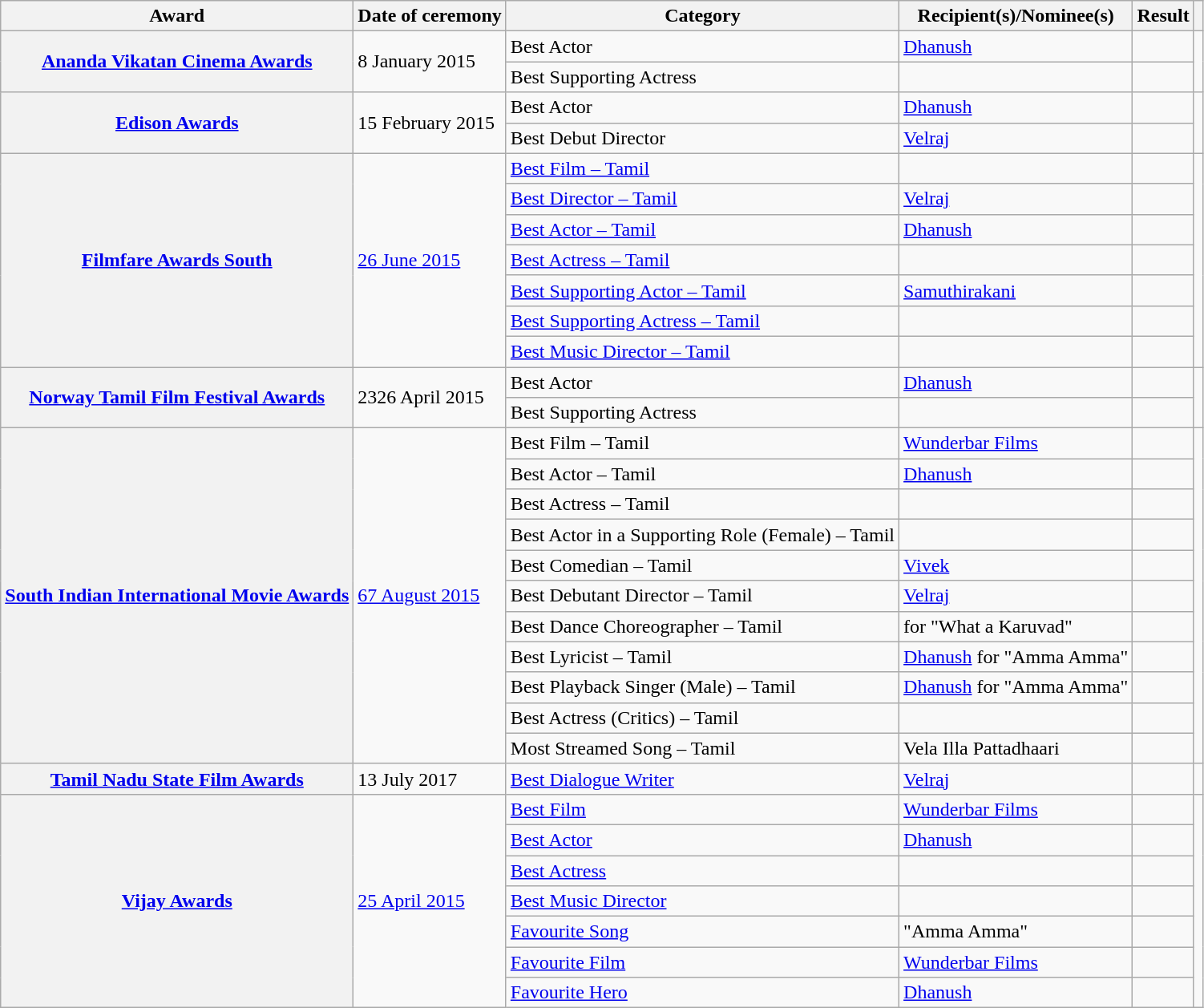<table class="wikitable plainrowheaders sortable">
<tr>
<th scope="col">Award</th>
<th scope="col">Date of ceremony</th>
<th scope="col">Category</th>
<th scope="col">Recipient(s)/Nominee(s)</th>
<th scope="col">Result</th>
<th scope="col" class="unsortable"></th>
</tr>
<tr>
<th scope="row" rowspan="2"><a href='#'>Ananda Vikatan Cinema Awards</a></th>
<td rowspan="2">8 January 2015</td>
<td>Best Actor</td>
<td><a href='#'>Dhanush</a></td>
<td></td>
<td style="text-align:center;" rowspan="2"><br></td>
</tr>
<tr>
<td>Best Supporting Actress</td>
<td></td>
<td></td>
</tr>
<tr>
<th scope="row" rowspan="2"><a href='#'>Edison Awards</a></th>
<td rowspan="2">15 February 2015</td>
<td>Best Actor</td>
<td><a href='#'>Dhanush</a></td>
<td></td>
<td style="text-align:center;" rowspan="2"></td>
</tr>
<tr>
<td>Best Debut Director</td>
<td><a href='#'>Velraj</a></td>
<td></td>
</tr>
<tr>
<th scope="row" rowspan="7"><a href='#'>Filmfare Awards South</a></th>
<td rowspan="7"><a href='#'>26 June 2015</a></td>
<td><a href='#'>Best Film – Tamil</a></td>
<td></td>
<td></td>
<td style="text-align:center;" rowspan="7"><br></td>
</tr>
<tr>
<td><a href='#'>Best Director – Tamil</a></td>
<td><a href='#'>Velraj</a></td>
<td></td>
</tr>
<tr>
<td><a href='#'>Best Actor – Tamil</a></td>
<td><a href='#'>Dhanush</a></td>
<td></td>
</tr>
<tr>
<td><a href='#'>Best Actress – Tamil</a></td>
<td></td>
<td></td>
</tr>
<tr>
<td><a href='#'>Best Supporting Actor – Tamil</a></td>
<td><a href='#'>Samuthirakani</a></td>
<td></td>
</tr>
<tr>
<td><a href='#'>Best Supporting Actress – Tamil</a></td>
<td></td>
<td></td>
</tr>
<tr>
<td><a href='#'>Best Music Director – Tamil</a></td>
<td></td>
<td></td>
</tr>
<tr>
<th rowspan="2" scope="row"><a href='#'>Norway Tamil Film Festival Awards</a></th>
<td rowspan="2">2326 April 2015</td>
<td>Best Actor</td>
<td><a href='#'>Dhanush</a></td>
<td></td>
<td rowspan="2" style="text-align:center;"><br></td>
</tr>
<tr>
<td>Best Supporting Actress</td>
<td></td>
<td></td>
</tr>
<tr>
<th scope="row" rowspan="11"><a href='#'>South Indian International Movie Awards</a></th>
<td rowspan="11"><a href='#'>67 August 2015</a></td>
<td>Best Film – Tamil</td>
<td><a href='#'>Wunderbar Films</a></td>
<td></td>
<td style="text-align:center;" rowspan="11"><br></td>
</tr>
<tr>
<td>Best Actor – Tamil</td>
<td><a href='#'>Dhanush</a></td>
<td></td>
</tr>
<tr>
<td>Best Actress – Tamil</td>
<td></td>
<td></td>
</tr>
<tr>
<td>Best Actor in a Supporting Role (Female) – Tamil</td>
<td></td>
<td></td>
</tr>
<tr>
<td>Best Comedian – Tamil</td>
<td><a href='#'>Vivek</a></td>
<td></td>
</tr>
<tr>
<td>Best Debutant Director – Tamil</td>
<td><a href='#'>Velraj</a></td>
<td></td>
</tr>
<tr>
<td>Best Dance Choreographer – Tamil</td>
<td> for "What a Karuvad"</td>
<td></td>
</tr>
<tr>
<td>Best Lyricist – Tamil</td>
<td><a href='#'>Dhanush</a> for "Amma Amma"</td>
<td></td>
</tr>
<tr>
<td>Best Playback Singer (Male) – Tamil</td>
<td><a href='#'>Dhanush</a> for "Amma Amma"</td>
<td></td>
</tr>
<tr>
<td>Best Actress (Critics) – Tamil</td>
<td></td>
<td></td>
</tr>
<tr>
<td>Most Streamed Song – Tamil</td>
<td>Vela Illa Pattadhaari</td>
<td></td>
</tr>
<tr>
<th scope="row" rowspan="1"><a href='#'>Tamil Nadu State Film Awards</a></th>
<td rowspan="1">13 July 2017</td>
<td><a href='#'>Best Dialogue Writer</a></td>
<td><a href='#'>Velraj</a></td>
<td></td>
<td style="text-align:center;" rowspan="1"><br></td>
</tr>
<tr>
<th scope="row" rowspan="7"><a href='#'>Vijay Awards</a></th>
<td rowspan="7"><a href='#'>25 April 2015</a></td>
<td><a href='#'>Best Film</a></td>
<td><a href='#'>Wunderbar Films</a></td>
<td></td>
<td style="text-align:center;" rowspan="7"><br></td>
</tr>
<tr>
<td><a href='#'>Best Actor</a></td>
<td><a href='#'>Dhanush</a></td>
<td></td>
</tr>
<tr>
<td><a href='#'>Best Actress</a></td>
<td></td>
<td></td>
</tr>
<tr>
<td><a href='#'>Best Music Director</a></td>
<td></td>
<td></td>
</tr>
<tr>
<td><a href='#'>Favourite Song</a></td>
<td>"Amma Amma"</td>
<td></td>
</tr>
<tr>
<td><a href='#'>Favourite Film</a></td>
<td><a href='#'>Wunderbar Films</a></td>
<td></td>
</tr>
<tr>
<td><a href='#'>Favourite Hero</a></td>
<td><a href='#'>Dhanush</a></td>
<td></td>
</tr>
</table>
